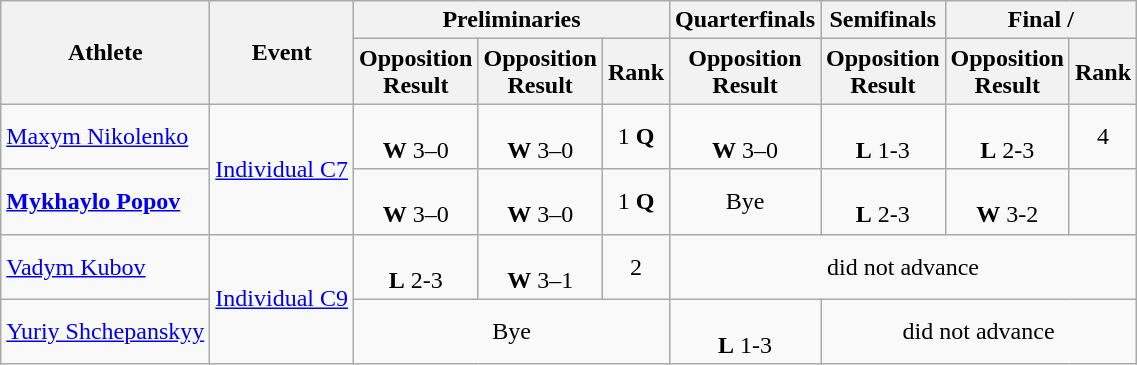<table class=wikitable style>
<tr>
<th rowspan="2">Athlete</th>
<th rowspan="2">Event</th>
<th colspan="3">Preliminaries</th>
<th>Quarterfinals</th>
<th>Semifinals</th>
<th colspan="2">Final / </th>
</tr>
<tr>
<th>Opposition<br>Result</th>
<th>Opposition<br>Result</th>
<th>Rank</th>
<th>Opposition<br>Result</th>
<th>Opposition<br>Result</th>
<th>Opposition<br>Result</th>
<th>Rank</th>
</tr>
<tr>
<td><a href='#'>Maxym Nikolenko</a></td>
<td rowspan="2"><a href='#'>Individual C7</a></td>
<td align="center"><br><strong>W</strong> 3–0</td>
<td align="center"><br><strong>W</strong> 3–0</td>
<td align="center">1 <strong>Q</strong></td>
<td align="center"><br><strong>W</strong> 3–0</td>
<td align="center"><br><strong>L</strong> 1-3</td>
<td align="center"><br><strong>L</strong> 2-3</td>
<td align="center">4</td>
</tr>
<tr>
<td><strong><a href='#'>Mykhaylo Popov</a></strong></td>
<td align="center"><br><strong>W</strong> 3–0</td>
<td align="center"><br><strong>W</strong> 3–0</td>
<td align="center">1 <strong>Q</strong></td>
<td align="center">Bye</td>
<td align="center"><br><strong>L</strong> 2-3</td>
<td align="center"><br><strong>W</strong> 3-2</td>
<td align="center"></td>
</tr>
<tr>
<td><a href='#'>Vadym Kubov</a></td>
<td rowspan="2"><a href='#'>Individual C9</a></td>
<td align="center"><br><strong>L</strong> 2-3</td>
<td align="center"><br><strong>W</strong> 3–1</td>
<td align="center">2</td>
<td align="center" colspan="4">did not advance</td>
</tr>
<tr>
<td><a href='#'>Yuriy Shchepanskyy</a></td>
<td align="center" colspan="3">Bye</td>
<td align="center"><br><strong>L</strong> 1-3</td>
<td align="center" colspan="3">did not advance</td>
</tr>
</table>
